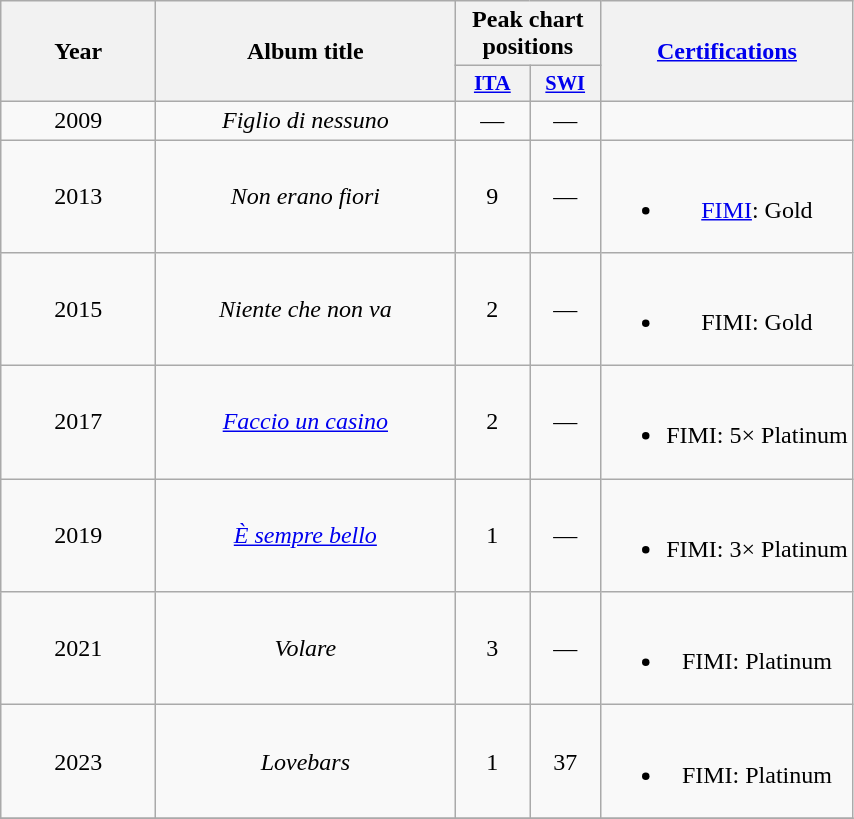<table class="wikitable plainrowheaders" style="text-align:center;">
<tr>
<th scope="col" rowspan="2" style="width:6em;">Year</th>
<th scope="col" rowspan="2" style="width:12em;">Album title</th>
<th scope="col" colspan="2">Peak chart positions</th>
<th scope="col" rowspan="2"><a href='#'>Certifications</a></th>
</tr>
<tr>
<th scope="col" style="width:3em;font-size:90%;"><a href='#'>ITA</a><br></th>
<th scope="col" style="width:3em;font-size:85%;"><a href='#'>SWI</a><br></th>
</tr>
<tr>
<td>2009</td>
<td><em>Figlio di nessuno</em></td>
<td>—</td>
<td>—</td>
<td></td>
</tr>
<tr>
<td>2013</td>
<td><em>Non erano fiori</em></td>
<td>9</td>
<td>—</td>
<td><br><ul><li><a href='#'>FIMI</a>: Gold</li></ul></td>
</tr>
<tr>
<td>2015</td>
<td><em>Niente che non va</em></td>
<td>2</td>
<td>—</td>
<td><br><ul><li>FIMI: Gold</li></ul></td>
</tr>
<tr>
<td>2017</td>
<td><em><a href='#'>Faccio un casino</a></em></td>
<td>2</td>
<td>—</td>
<td><br><ul><li>FIMI: 5× Platinum</li></ul></td>
</tr>
<tr>
<td>2019</td>
<td><em><a href='#'>È sempre bello</a></em></td>
<td>1</td>
<td>—</td>
<td><br><ul><li>FIMI: 3× Platinum</li></ul></td>
</tr>
<tr>
<td style="text-align:center;">2021</td>
<td><em>Volare</em></td>
<td>3</td>
<td>—</td>
<td><br><ul><li>FIMI: Platinum</li></ul></td>
</tr>
<tr>
<td style="text-align:center;">2023</td>
<td><em>Lovebars</em><br></td>
<td>1</td>
<td>37</td>
<td><br><ul><li>FIMI: Platinum</li></ul></td>
</tr>
<tr>
</tr>
</table>
